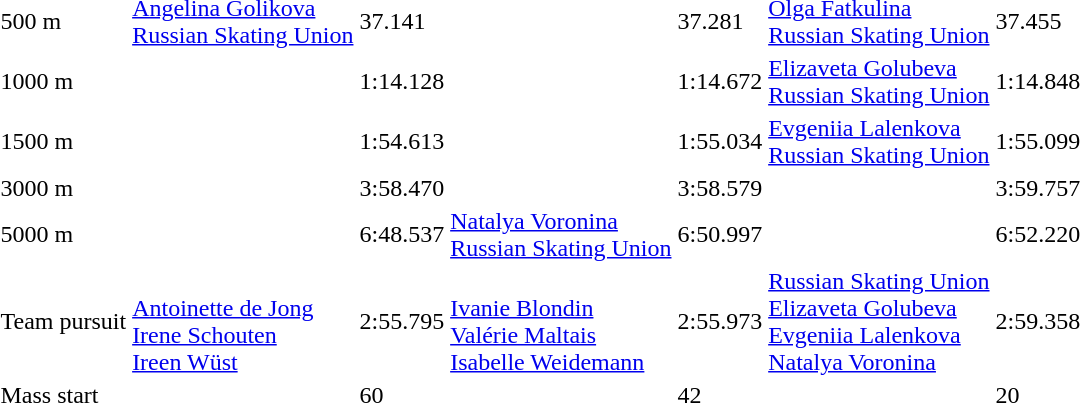<table>
<tr>
<td>500 m<br></td>
<td><a href='#'>Angelina Golikova</a><br> <a href='#'>Russian Skating Union</a></td>
<td>37.141</td>
<td></td>
<td>37.281</td>
<td><a href='#'>Olga Fatkulina</a><br> <a href='#'>Russian Skating Union</a></td>
<td>37.455</td>
</tr>
<tr>
<td>1000 m<br></td>
<td></td>
<td>1:14.128</td>
<td></td>
<td>1:14.672</td>
<td><a href='#'>Elizaveta Golubeva</a><br> <a href='#'>Russian Skating Union</a></td>
<td>1:14.848</td>
</tr>
<tr>
<td>1500 m<br></td>
<td></td>
<td>1:54.613</td>
<td></td>
<td>1:55.034</td>
<td><a href='#'>Evgeniia Lalenkova</a><br> <a href='#'>Russian Skating Union</a></td>
<td>1:55.099</td>
</tr>
<tr>
<td>3000 m<br></td>
<td></td>
<td>3:58.470</td>
<td></td>
<td>3:58.579</td>
<td></td>
<td>3:59.757</td>
</tr>
<tr>
<td>5000 m<br></td>
<td></td>
<td>6:48.537</td>
<td><a href='#'>Natalya Voronina</a><br> <a href='#'>Russian Skating Union</a></td>
<td>6:50.997</td>
<td></td>
<td>6:52.220</td>
</tr>
<tr>
<td>Team pursuit<br></td>
<td><br><a href='#'>Antoinette de Jong</a><br><a href='#'>Irene Schouten</a><br><a href='#'>Ireen Wüst</a></td>
<td>2:55.795</td>
<td><br><a href='#'>Ivanie Blondin</a><br><a href='#'>Valérie Maltais</a><br><a href='#'>Isabelle Weidemann</a></td>
<td>2:55.973</td>
<td><a href='#'>Russian Skating Union</a><br><a href='#'>Elizaveta Golubeva</a><br><a href='#'>Evgeniia Lalenkova</a><br><a href='#'>Natalya Voronina</a></td>
<td>2:59.358</td>
</tr>
<tr>
<td>Mass start<br></td>
<td></td>
<td>60</td>
<td></td>
<td>42</td>
<td></td>
<td>20</td>
</tr>
</table>
